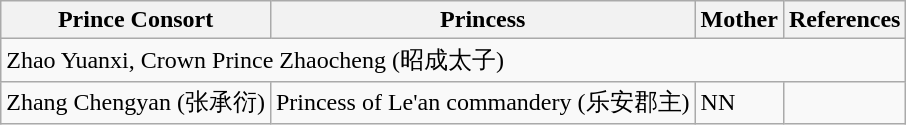<table class="wikitable">
<tr>
<th>Prince Consort</th>
<th>Princess</th>
<th>Mother</th>
<th>References</th>
</tr>
<tr>
<td colspan="4">Zhao Yuanxi, Crown Prince Zhaocheng (昭成太子)</td>
</tr>
<tr>
<td>Zhang Chengyan (张承衍)</td>
<td>Princess of Le'an commandery (乐安郡主)</td>
<td>NN</td>
<td></td>
</tr>
</table>
